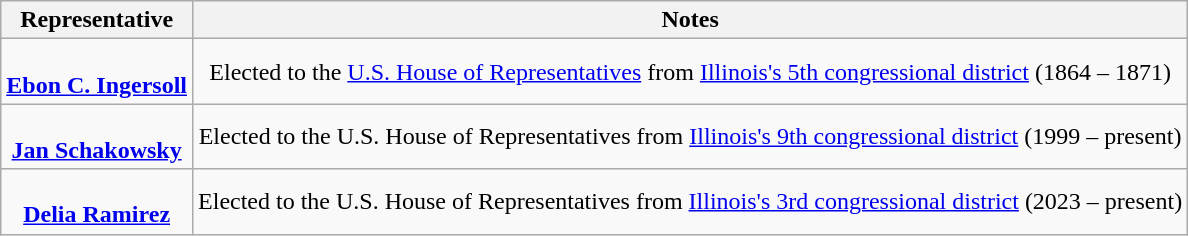<table class="wikitable" style="text-align:center">
<tr>
<th>Representative</th>
<th>Notes</th>
</tr>
<tr>
<td align=center><br><strong><a href='#'>Ebon C. Ingersoll</a></strong></td>
<td>Elected to the <a href='#'>U.S. House of Representatives</a> from <a href='#'>Illinois's 5th congressional district</a> (1864 – 1871)</td>
</tr>
<tr>
<td align=center><br><strong><a href='#'>Jan Schakowsky</a></strong></td>
<td>Elected to the U.S. House of Representatives from <a href='#'>Illinois's 9th congressional district</a> (1999 – present)</td>
</tr>
<tr>
<td align=center><br><strong><a href='#'>Delia Ramirez</a></strong></td>
<td>Elected to the U.S. House of Representatives from <a href='#'>Illinois's 3rd congressional district</a> (2023 – present)</td>
</tr>
</table>
